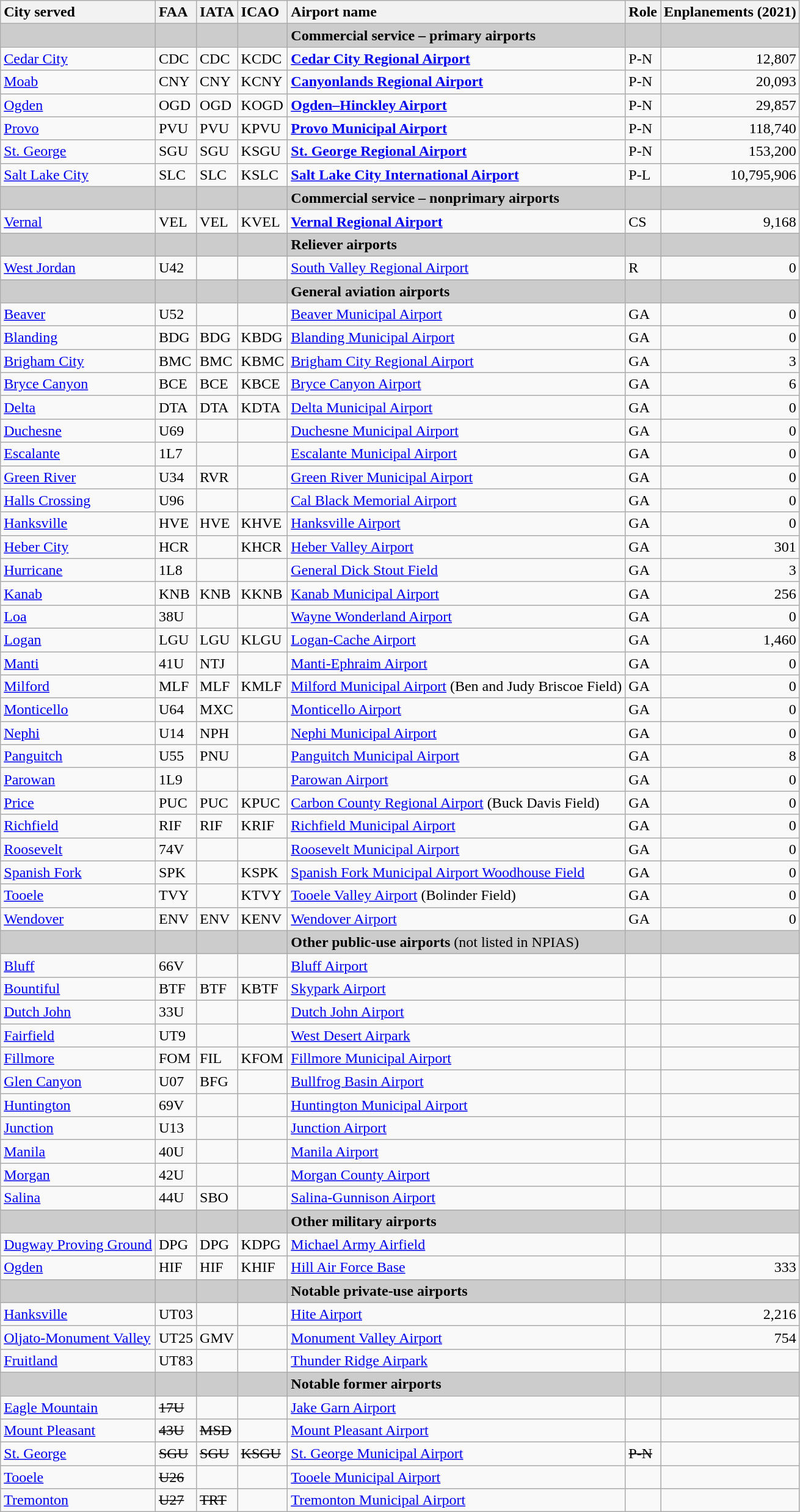<table class="wikitable sortable">
<tr valign=baseline>
<th style="white-space:nowrap; text-align:left;">City served</th>
<th style="white-space:nowrap; text-align:left;">FAA</th>
<th style="white-space:nowrap; text-align:left;">IATA</th>
<th style="white-space:nowrap; text-align:left;">ICAO</th>
<th style="white-space:nowrap; text-align:left;">Airport name</th>
<th style="white-space:nowrap; text-align:left;">Role</th>
<th style="white-space:nowrap; text-align:right;">Enplanements (2021)</th>
</tr>
<tr style="background:#CCCCCC;">
<td></td>
<td></td>
<td></td>
<td></td>
<td><strong>Commercial service – primary airports</strong></td>
<td></td>
<td><br><onlyinclude></td>
</tr>
<tr valign=top>
<td><a href='#'>Cedar City</a></td>
<td>CDC</td>
<td>CDC</td>
<td>KCDC</td>
<td><strong><a href='#'>Cedar City Regional Airport</a></strong></td>
<td>P-N</td>
<td align=right>12,807</td>
</tr>
<tr valign=top>
<td><a href='#'>Moab</a></td>
<td>CNY</td>
<td>CNY</td>
<td>KCNY</td>
<td><strong><a href='#'>Canyonlands Regional Airport</a></strong></td>
<td>P-N</td>
<td align=right>20,093</td>
</tr>
<tr valign=top>
<td><a href='#'>Ogden</a></td>
<td>OGD</td>
<td>OGD</td>
<td>KOGD</td>
<td><strong><a href='#'>Ogden–Hinckley Airport</a></strong></td>
<td>P-N</td>
<td align=right>29,857</td>
</tr>
<tr valign=top>
<td><a href='#'>Provo</a></td>
<td>PVU</td>
<td>PVU</td>
<td>KPVU</td>
<td><strong><a href='#'>Provo Municipal Airport</a></strong></td>
<td>P-N</td>
<td align=right>118,740</td>
</tr>
<tr valign=top>
<td><a href='#'>St. George</a></td>
<td>SGU </td>
<td>SGU</td>
<td>KSGU</td>
<td><strong><a href='#'>St. George Regional Airport</a></strong></td>
<td>P-N</td>
<td align=right>153,200</td>
</tr>
<tr valign=top>
<td><a href='#'>Salt Lake City</a></td>
<td>SLC</td>
<td>SLC</td>
<td>KSLC</td>
<td><strong><a href='#'>Salt Lake City International Airport</a></strong></td>
<td>P-L</td>
<td align=right>10,795,906<br></onlyinclude></td>
</tr>
<tr style="background:#CCCCCC;">
<td></td>
<td></td>
<td></td>
<td></td>
<td><strong>Commercial service – nonprimary airports</strong></td>
<td></td>
<td></td>
</tr>
<tr valign=top>
<td><a href='#'>Vernal</a></td>
<td>VEL</td>
<td>VEL</td>
<td>KVEL</td>
<td><strong><a href='#'>Vernal Regional Airport</a></strong> </td>
<td>CS</td>
<td align=right>9,168</td>
</tr>
<tr style="background:#CCCCCC;">
<td></td>
<td></td>
<td></td>
<td></td>
<td><strong>Reliever airports</strong></td>
<td></td>
<td></td>
</tr>
<tr valign=top>
<td><a href='#'>West Jordan</a></td>
<td>U42</td>
<td></td>
<td></td>
<td><a href='#'>South Valley Regional Airport</a> </td>
<td>R</td>
<td align=right>0</td>
</tr>
<tr style="background:#CCCCCC;">
<td></td>
<td></td>
<td></td>
<td></td>
<td><strong>General aviation airports</strong></td>
<td></td>
<td></td>
</tr>
<tr valign=top>
<td><a href='#'>Beaver</a></td>
<td>U52</td>
<td></td>
<td></td>
<td><a href='#'>Beaver Municipal Airport</a></td>
<td>GA</td>
<td align=right>0</td>
</tr>
<tr valign=top>
<td><a href='#'>Blanding</a></td>
<td>BDG</td>
<td>BDG</td>
<td>KBDG</td>
<td><a href='#'>Blanding Municipal Airport</a></td>
<td>GA</td>
<td align=right>0</td>
</tr>
<tr valign=top>
<td><a href='#'>Brigham City</a></td>
<td>BMC</td>
<td>BMC</td>
<td>KBMC</td>
<td><a href='#'>Brigham City Regional Airport</a></td>
<td>GA</td>
<td align=right>3</td>
</tr>
<tr valign=top>
<td><a href='#'>Bryce Canyon</a></td>
<td>BCE</td>
<td>BCE</td>
<td>KBCE</td>
<td><a href='#'>Bryce Canyon Airport</a></td>
<td>GA</td>
<td align=right>6</td>
</tr>
<tr valign=top>
<td><a href='#'>Delta</a></td>
<td>DTA</td>
<td>DTA</td>
<td>KDTA</td>
<td><a href='#'>Delta Municipal Airport</a></td>
<td>GA</td>
<td align=right>0</td>
</tr>
<tr valign=top>
<td><a href='#'>Duchesne</a></td>
<td>U69</td>
<td></td>
<td></td>
<td><a href='#'>Duchesne Municipal Airport</a></td>
<td>GA</td>
<td align=right>0</td>
</tr>
<tr valign=top>
<td><a href='#'>Escalante</a></td>
<td>1L7</td>
<td></td>
<td></td>
<td><a href='#'>Escalante Municipal Airport</a></td>
<td>GA</td>
<td align=right>0</td>
</tr>
<tr valign=top>
<td><a href='#'>Green River</a></td>
<td>U34</td>
<td>RVR</td>
<td></td>
<td><a href='#'>Green River Municipal Airport</a></td>
<td>GA</td>
<td align=right>0</td>
</tr>
<tr valign=top>
<td><a href='#'>Halls Crossing</a></td>
<td>U96</td>
<td></td>
<td></td>
<td><a href='#'>Cal Black Memorial Airport</a></td>
<td>GA</td>
<td align=right>0</td>
</tr>
<tr valign=top>
<td><a href='#'>Hanksville</a></td>
<td>HVE</td>
<td>HVE</td>
<td>KHVE</td>
<td><a href='#'>Hanksville Airport</a></td>
<td>GA</td>
<td align=right>0</td>
</tr>
<tr valign=top>
<td><a href='#'>Heber City</a></td>
<td>HCR </td>
<td></td>
<td>KHCR</td>
<td><a href='#'>Heber Valley Airport</a></td>
<td>GA</td>
<td align=right>301</td>
</tr>
<tr valign=top>
<td><a href='#'>Hurricane</a></td>
<td>1L8</td>
<td></td>
<td></td>
<td><a href='#'>General Dick Stout Field</a></td>
<td>GA</td>
<td align=right>3</td>
</tr>
<tr valign=top>
<td><a href='#'>Kanab</a></td>
<td>KNB</td>
<td>KNB</td>
<td>KKNB</td>
<td><a href='#'>Kanab Municipal Airport</a></td>
<td>GA</td>
<td align=right>256</td>
</tr>
<tr valign=top>
<td><a href='#'>Loa</a></td>
<td>38U</td>
<td></td>
<td></td>
<td><a href='#'>Wayne Wonderland Airport</a></td>
<td>GA</td>
<td align=right>0</td>
</tr>
<tr valign=top>
<td><a href='#'>Logan</a></td>
<td>LGU</td>
<td>LGU</td>
<td>KLGU</td>
<td><a href='#'>Logan-Cache Airport</a></td>
<td>GA</td>
<td align=right>1,460</td>
</tr>
<tr valign=top>
<td><a href='#'>Manti</a></td>
<td>41U</td>
<td>NTJ</td>
<td></td>
<td><a href='#'>Manti-Ephraim Airport</a></td>
<td>GA</td>
<td align=right>0</td>
</tr>
<tr valign=top>
<td><a href='#'>Milford</a></td>
<td>MLF</td>
<td>MLF</td>
<td>KMLF</td>
<td><a href='#'>Milford Municipal Airport</a> (Ben and Judy Briscoe Field)</td>
<td>GA</td>
<td align=right>0</td>
</tr>
<tr valign=top>
<td><a href='#'>Monticello</a></td>
<td>U64 </td>
<td>MXC</td>
<td></td>
<td><a href='#'>Monticello Airport</a></td>
<td>GA</td>
<td align=right>0</td>
</tr>
<tr valign=top>
<td><a href='#'>Nephi</a></td>
<td>U14</td>
<td>NPH</td>
<td></td>
<td><a href='#'>Nephi Municipal Airport</a></td>
<td>GA</td>
<td align=right>0</td>
</tr>
<tr valign=top>
<td><a href='#'>Panguitch</a></td>
<td>U55</td>
<td>PNU</td>
<td></td>
<td><a href='#'>Panguitch Municipal Airport</a></td>
<td>GA</td>
<td align=right>8</td>
</tr>
<tr valign=top>
<td><a href='#'>Parowan</a></td>
<td>1L9</td>
<td></td>
<td></td>
<td><a href='#'>Parowan Airport</a></td>
<td>GA</td>
<td align=right>0</td>
</tr>
<tr valign=top>
<td><a href='#'>Price</a></td>
<td>PUC</td>
<td>PUC</td>
<td>KPUC</td>
<td><a href='#'>Carbon County Regional Airport</a> (Buck Davis Field)</td>
<td>GA</td>
<td align=right>0</td>
</tr>
<tr valign=top>
<td><a href='#'>Richfield</a></td>
<td>RIF</td>
<td>RIF</td>
<td>KRIF</td>
<td><a href='#'>Richfield Municipal Airport</a></td>
<td>GA</td>
<td align=right>0</td>
</tr>
<tr valign=top>
<td><a href='#'>Roosevelt</a></td>
<td>74V</td>
<td></td>
<td></td>
<td><a href='#'>Roosevelt Municipal Airport</a></td>
<td>GA</td>
<td align=right>0</td>
</tr>
<tr valign=top>
<td><a href='#'>Spanish Fork</a></td>
<td>SPK </td>
<td></td>
<td>KSPK</td>
<td><a href='#'>Spanish Fork Municipal Airport Woodhouse Field</a></td>
<td>GA</td>
<td align=right>0</td>
</tr>
<tr valign=top>
<td><a href='#'>Tooele</a></td>
<td>TVY</td>
<td></td>
<td>KTVY</td>
<td><a href='#'>Tooele Valley Airport</a> (Bolinder Field)</td>
<td>GA</td>
<td align=right>0</td>
</tr>
<tr valign=top>
<td><a href='#'>Wendover</a></td>
<td>ENV</td>
<td>ENV</td>
<td>KENV</td>
<td><a href='#'>Wendover Airport</a></td>
<td>GA</td>
<td align=right>0</td>
</tr>
<tr style="background:#CCCCCC;">
<td></td>
<td></td>
<td></td>
<td></td>
<td><strong>Other public-use airports</strong> (not listed in NPIAS)</td>
<td></td>
<td></td>
</tr>
<tr valign=top>
<td><a href='#'>Bluff</a></td>
<td>66V</td>
<td></td>
<td></td>
<td><a href='#'>Bluff Airport</a></td>
<td></td>
<td></td>
</tr>
<tr valign=top>
<td><a href='#'>Bountiful</a></td>
<td>BTF</td>
<td>BTF</td>
<td>KBTF</td>
<td><a href='#'>Skypark Airport</a></td>
<td></td>
<td></td>
</tr>
<tr valign=top>
<td><a href='#'>Dutch John</a></td>
<td>33U</td>
<td></td>
<td></td>
<td><a href='#'>Dutch John Airport</a></td>
<td></td>
<td></td>
</tr>
<tr valign=top>
<td><a href='#'>Fairfield</a></td>
<td>UT9</td>
<td></td>
<td></td>
<td><a href='#'>West Desert Airpark</a></td>
<td></td>
<td></td>
</tr>
<tr valign=top>
<td><a href='#'>Fillmore</a></td>
<td>FOM </td>
<td>FIL </td>
<td>KFOM</td>
<td><a href='#'>Fillmore Municipal Airport</a></td>
<td></td>
<td></td>
</tr>
<tr valign=top>
<td><a href='#'>Glen Canyon</a></td>
<td>U07</td>
<td>BFG</td>
<td></td>
<td><a href='#'>Bullfrog Basin Airport</a></td>
<td></td>
<td></td>
</tr>
<tr valign=top>
<td><a href='#'>Huntington</a></td>
<td>69V</td>
<td></td>
<td></td>
<td><a href='#'>Huntington Municipal Airport</a></td>
<td></td>
<td></td>
</tr>
<tr valign=top>
<td><a href='#'>Junction</a></td>
<td>U13</td>
<td></td>
<td></td>
<td><a href='#'>Junction Airport</a></td>
<td></td>
<td></td>
</tr>
<tr valign=top>
<td><a href='#'>Manila</a></td>
<td>40U</td>
<td></td>
<td></td>
<td><a href='#'>Manila Airport</a></td>
<td></td>
<td></td>
</tr>
<tr valign=top>
<td><a href='#'>Morgan</a></td>
<td>42U</td>
<td></td>
<td></td>
<td><a href='#'>Morgan County Airport</a></td>
<td></td>
<td></td>
</tr>
<tr valign=top>
<td><a href='#'>Salina</a></td>
<td>44U</td>
<td>SBO</td>
<td></td>
<td><a href='#'>Salina-Gunnison Airport</a></td>
<td></td>
<td></td>
</tr>
<tr style="background:#CCCCCC;">
<td></td>
<td></td>
<td></td>
<td></td>
<td><strong>Other military airports</strong></td>
<td></td>
<td></td>
</tr>
<tr valign=top>
<td><a href='#'>Dugway Proving Ground</a></td>
<td>DPG</td>
<td>DPG</td>
<td>KDPG</td>
<td><a href='#'>Michael Army Airfield</a></td>
<td></td>
<td></td>
</tr>
<tr valign=top>
<td><a href='#'>Ogden</a></td>
<td>HIF</td>
<td>HIF</td>
<td>KHIF</td>
<td><a href='#'>Hill Air Force Base</a></td>
<td></td>
<td align=right>333</td>
</tr>
<tr style="background:#CCCCCC;">
<td></td>
<td></td>
<td></td>
<td></td>
<td><strong>Notable private-use airports</strong></td>
<td></td>
<td></td>
</tr>
<tr valign=top>
<td><a href='#'>Hanksville</a></td>
<td>UT03</td>
<td></td>
<td></td>
<td><a href='#'>Hite Airport</a> </td>
<td></td>
<td align=right>2,216</td>
</tr>
<tr valign=top>
<td><a href='#'>Oljato-Monument Valley</a></td>
<td>UT25</td>
<td>GMV</td>
<td></td>
<td><a href='#'>Monument Valley Airport</a> </td>
<td></td>
<td align=right>754</td>
</tr>
<tr valign=top>
<td><a href='#'>Fruitland</a></td>
<td>UT83</td>
<td></td>
<td></td>
<td><a href='#'>Thunder Ridge Airpark</a></td>
<td></td>
<td></td>
</tr>
<tr style="background:#CCCCCC;">
<td></td>
<td></td>
<td></td>
<td></td>
<td><strong>Notable former airports</strong></td>
<td></td>
<td></td>
</tr>
<tr valign=top>
<td><a href='#'>Eagle Mountain</a></td>
<td><s>17U</s></td>
<td></td>
<td></td>
<td><a href='#'>Jake Garn Airport</a> </td>
<td></td>
<td></td>
</tr>
<tr valign=top>
<td><a href='#'>Mount Pleasant</a></td>
<td><s>43U</s></td>
<td><s>MSD</s></td>
<td></td>
<td><a href='#'>Mount Pleasant Airport</a> </td>
<td></td>
<td></td>
</tr>
<tr valign=top>
<td><a href='#'>St. George</a></td>
<td><s>SGU</s></td>
<td><s>SGU</s></td>
<td><s>KSGU</s></td>
<td><a href='#'>St. George Municipal Airport</a> </td>
<td><s>P-N</s></td>
<td></td>
</tr>
<tr valign=top>
<td><a href='#'>Tooele</a></td>
<td><s>U26</s></td>
<td></td>
<td></td>
<td><a href='#'>Tooele Municipal Airport</a> </td>
<td></td>
<td></td>
</tr>
<tr valign=top>
<td><a href='#'>Tremonton</a></td>
<td><s>U27</s></td>
<td><s>TRT</s></td>
<td></td>
<td><a href='#'>Tremonton Municipal Airport</a> </td>
<td></td>
<td></td>
</tr>
</table>
